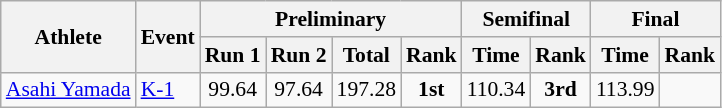<table class=wikitable style="font-size:90%">
<tr>
<th rowspan=2>Athlete</th>
<th rowspan=2>Event</th>
<th colspan=4>Preliminary</th>
<th colspan=2>Semifinal</th>
<th colspan=2>Final</th>
</tr>
<tr>
<th>Run 1</th>
<th>Run 2</th>
<th>Total</th>
<th>Rank</th>
<th>Time</th>
<th>Rank</th>
<th>Time</th>
<th>Rank</th>
</tr>
<tr>
<td><a href='#'>Asahi Yamada</a></td>
<td><a href='#'>K-1</a></td>
<td align=center>99.64</td>
<td align=center>97.64</td>
<td align=center>197.28</td>
<td align=center><strong>1st</strong></td>
<td align=center>110.34</td>
<td align=center><strong>3rd</strong></td>
<td align=center>113.99</td>
<td align=center></td>
</tr>
</table>
